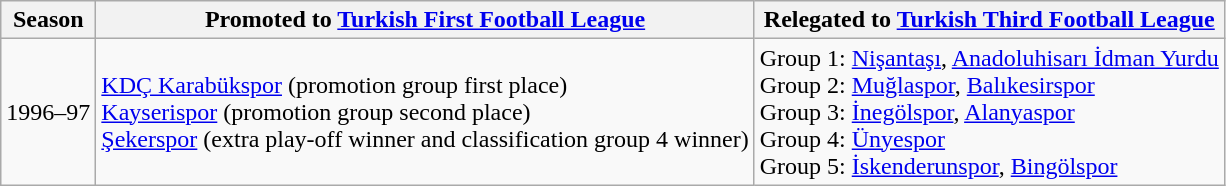<table class="wikitable">
<tr>
<th>Season</th>
<th>Promoted to <a href='#'>Turkish First Football League</a></th>
<th>Relegated to <a href='#'>Turkish Third Football League</a></th>
</tr>
<tr>
<td>1996–97</td>
<td><a href='#'>KDÇ Karabükspor</a> (promotion group first place)<br><a href='#'>Kayserispor</a> (promotion group second place)<br><a href='#'>Şekerspor</a> (extra play-off winner and classification group 4 winner)</td>
<td>Group 1: <a href='#'>Nişantaşı</a>, <a href='#'>Anadoluhisarı İdman Yurdu</a><br>Group 2: <a href='#'>Muğlaspor</a>, <a href='#'>Balıkesirspor</a><br>Group 3: <a href='#'>İnegölspor</a>, <a href='#'>Alanyaspor</a><br>Group 4: <a href='#'>Ünyespor</a><br>Group 5: <a href='#'>İskenderunspor</a>, <a href='#'>Bingölspor</a></td>
</tr>
</table>
